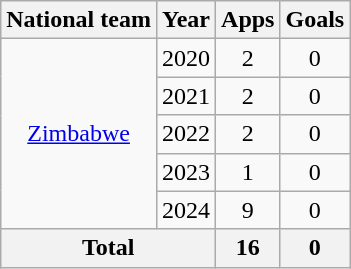<table class=wikitable style=text-align:center>
<tr>
<th>National team</th>
<th>Year</th>
<th>Apps</th>
<th>Goals</th>
</tr>
<tr>
<td rowspan="5"><a href='#'>Zimbabwe</a></td>
<td>2020</td>
<td>2</td>
<td>0</td>
</tr>
<tr>
<td>2021</td>
<td>2</td>
<td>0</td>
</tr>
<tr>
<td>2022</td>
<td>2</td>
<td>0</td>
</tr>
<tr>
<td>2023</td>
<td>1</td>
<td>0</td>
</tr>
<tr>
<td>2024</td>
<td>9</td>
<td>0</td>
</tr>
<tr>
<th colspan=2>Total</th>
<th>16</th>
<th>0</th>
</tr>
</table>
